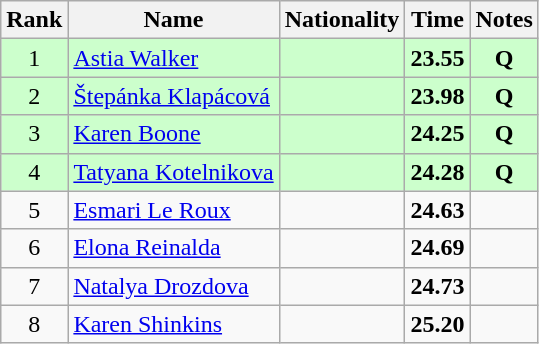<table class="wikitable sortable" style="text-align:center">
<tr>
<th>Rank</th>
<th>Name</th>
<th>Nationality</th>
<th>Time</th>
<th>Notes</th>
</tr>
<tr bgcolor=ccffcc>
<td>1</td>
<td align=left><a href='#'>Astia Walker</a></td>
<td align=left></td>
<td><strong>23.55</strong></td>
<td><strong>Q</strong></td>
</tr>
<tr bgcolor=ccffcc>
<td>2</td>
<td align=left><a href='#'>Štepánka Klapácová</a></td>
<td align=left></td>
<td><strong>23.98</strong></td>
<td><strong>Q</strong></td>
</tr>
<tr bgcolor=ccffcc>
<td>3</td>
<td align=left><a href='#'>Karen Boone</a></td>
<td align=left></td>
<td><strong>24.25</strong></td>
<td><strong>Q</strong></td>
</tr>
<tr bgcolor=ccffcc>
<td>4</td>
<td align=left><a href='#'>Tatyana Kotelnikova</a></td>
<td align=left></td>
<td><strong>24.28</strong></td>
<td><strong>Q</strong></td>
</tr>
<tr>
<td>5</td>
<td align=left><a href='#'>Esmari Le Roux</a></td>
<td align=left></td>
<td><strong>24.63</strong></td>
<td></td>
</tr>
<tr>
<td>6</td>
<td align=left><a href='#'>Elona Reinalda</a></td>
<td align=left></td>
<td><strong>24.69</strong></td>
<td></td>
</tr>
<tr>
<td>7</td>
<td align=left><a href='#'>Natalya Drozdova</a></td>
<td align=left></td>
<td><strong>24.73</strong></td>
<td></td>
</tr>
<tr>
<td>8</td>
<td align=left><a href='#'>Karen Shinkins</a></td>
<td align=left></td>
<td><strong>25.20</strong></td>
<td></td>
</tr>
</table>
